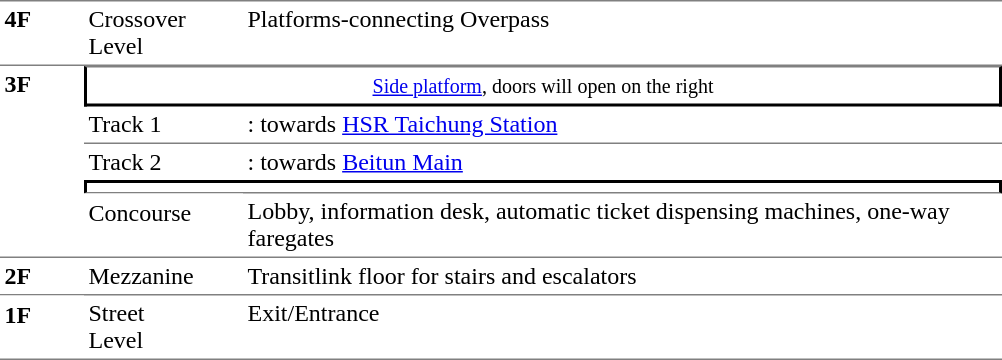<table table border=0 cellspacing=0 cellpadding=3>
<tr>
<td style="border-bottom:solid 1px gray;border-top:solid 1px gray;" width=50 valign=top><strong>4F</strong></td>
<td style="border-top:solid 1px gray;border-bottom:solid 1px gray;" width=100 valign=top>Crossover<br>Level</td>
<td style="border-top:solid 1px gray;border-bottom:solid 1px gray;" width=500 valign=top>Platforms-connecting Overpass</td>
</tr>
<tr>
<td width=50 rowspan=7 valign=top><strong>3F</strong></td>
</tr>
<tr>
<td style="border-right:solid 2px black;border-left:solid 2px black;border-bottom:solid 2px black;border-top:solid 1px gray;text-align:center;" colspan=2><small><a href='#'>Side platform</a>, doors will open on the right</small></td>
</tr>
<tr>
<td style="border-bottom:solid 1px gray;" width=100><span>Track 1</span></td>
<td style="border-bottom:solid 1px gray;" width=390>  : towards <a href='#'>HSR Taichung Station</a> </td>
</tr>
<tr>
<td style="border-bottom:solid 0px gray;" width=100><span>Track 2</span></td>
<td style="border-bottom:solid 0px gray;" width=390>  : towards <a href='#'>Beitun Main</a> </td>
</tr>
<tr>
<td style="border-top:solid 2px black;border-right:solid 2px black;border-left:solid 2px black;border-bottom:solid 1px gray;" colspan=2 align=center></td>
</tr>
<tr>
<td style="border-top:solid 1px white;" rowspan=2 valign=top>Concourse</td>
</tr>
<tr>
<td>Lobby, information desk, automatic ticket dispensing machines, one-way faregates</td>
</tr>
<tr>
<td style="border-bottom:solid 1px gray;border-top:solid 1px gray;" width=50 valign=top><strong>2F</strong></td>
<td style="border-top:solid 1px gray;border-bottom:solid 1px gray;" width=100 valign=top>Mezzanine</td>
<td style="border-top:solid 1px gray;border-bottom:solid 1px gray;" width=400 valign=top>Transitlink floor for stairs and escalators</td>
</tr>
<tr>
<td style="border-bottom:solid 1px gray;border-top:solid 1px white;" width=50 valign=top><strong>1F</strong></td>
<td style="border-top:solid 0px gray;border-bottom:solid 1px gray;" width=100 valign=top>Street<br>Level</td>
<td style="border-top:solid 0px gray;border-bottom:solid 1px gray;" width=400 valign=top>Exit/Entrance</td>
</tr>
<tr>
</tr>
</table>
